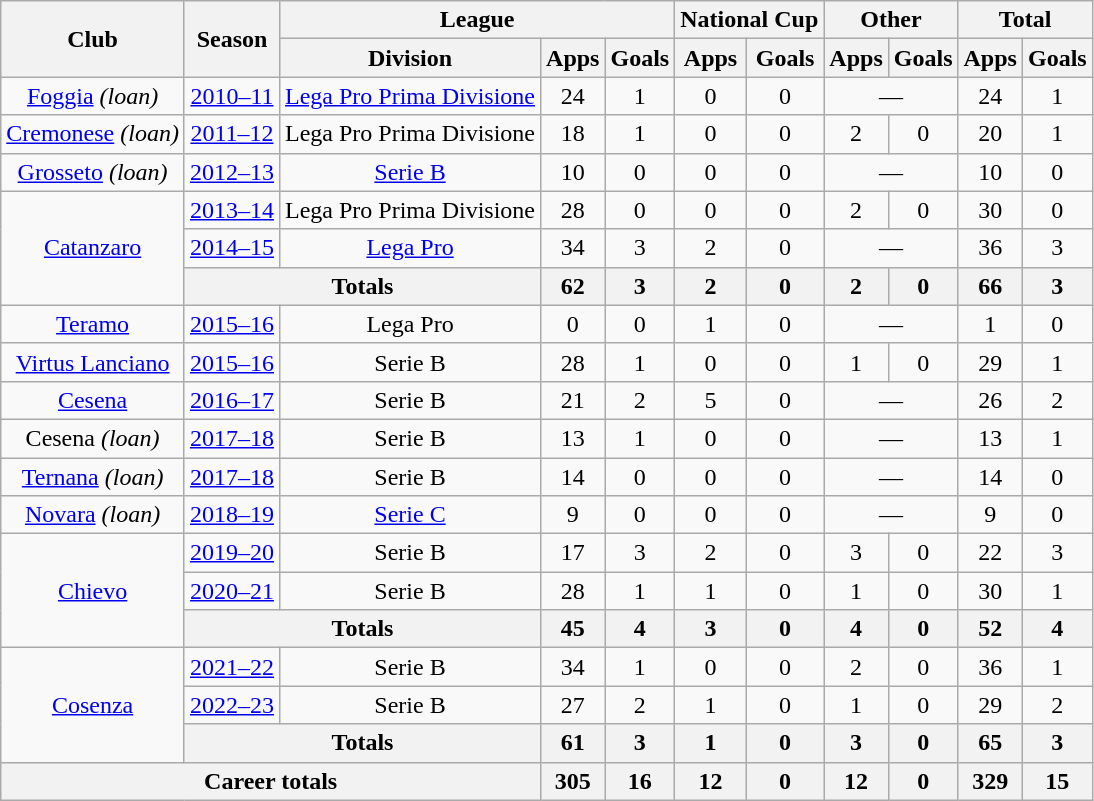<table class="wikitable" style="text-align:center">
<tr>
<th rowspan="2">Club</th>
<th rowspan="2">Season</th>
<th colspan="3">League</th>
<th colspan="2">National Cup</th>
<th colspan="2">Other</th>
<th colspan="2">Total</th>
</tr>
<tr>
<th>Division</th>
<th>Apps</th>
<th>Goals</th>
<th>Apps</th>
<th>Goals</th>
<th>Apps</th>
<th>Goals</th>
<th>Apps</th>
<th>Goals</th>
</tr>
<tr>
<td><a href='#'>Foggia</a> <em>(loan)</em></td>
<td><a href='#'>2010–11</a></td>
<td><a href='#'>Lega Pro Prima Divisione</a></td>
<td>24</td>
<td>1</td>
<td>0</td>
<td>0</td>
<td colspan="2">—</td>
<td>24</td>
<td>1</td>
</tr>
<tr>
<td><a href='#'>Cremonese</a> <em>(loan)</em></td>
<td><a href='#'>2011–12</a></td>
<td>Lega Pro Prima Divisione</td>
<td>18</td>
<td>1</td>
<td>0</td>
<td>0</td>
<td>2</td>
<td>0</td>
<td>20</td>
<td>1</td>
</tr>
<tr>
<td><a href='#'>Grosseto</a> <em>(loan)</em></td>
<td><a href='#'>2012–13</a></td>
<td><a href='#'>Serie B</a></td>
<td>10</td>
<td>0</td>
<td>0</td>
<td>0</td>
<td colspan="2">—</td>
<td>10</td>
<td>0</td>
</tr>
<tr>
<td rowspan="3"><a href='#'>Catanzaro</a></td>
<td><a href='#'>2013–14</a></td>
<td>Lega Pro Prima Divisione</td>
<td>28</td>
<td>0</td>
<td>0</td>
<td>0</td>
<td>2</td>
<td>0</td>
<td>30</td>
<td>0</td>
</tr>
<tr>
<td><a href='#'>2014–15</a></td>
<td><a href='#'>Lega Pro</a></td>
<td>34</td>
<td>3</td>
<td>2</td>
<td>0</td>
<td colspan="2">—</td>
<td>36</td>
<td>3</td>
</tr>
<tr>
<th colspan="2">Totals</th>
<th>62</th>
<th>3</th>
<th>2</th>
<th>0</th>
<th>2</th>
<th>0</th>
<th>66</th>
<th>3</th>
</tr>
<tr>
<td><a href='#'>Teramo</a></td>
<td><a href='#'>2015–16</a></td>
<td>Lega Pro</td>
<td>0</td>
<td>0</td>
<td>1</td>
<td>0</td>
<td colspan="2">—</td>
<td>1</td>
<td>0</td>
</tr>
<tr>
<td><a href='#'>Virtus Lanciano</a></td>
<td><a href='#'>2015–16</a></td>
<td>Serie B</td>
<td>28</td>
<td>1</td>
<td>0</td>
<td>0</td>
<td>1</td>
<td>0</td>
<td>29</td>
<td>1</td>
</tr>
<tr>
<td><a href='#'>Cesena</a></td>
<td><a href='#'>2016–17</a></td>
<td>Serie B</td>
<td>21</td>
<td>2</td>
<td>5</td>
<td>0</td>
<td colspan="2">—</td>
<td>26</td>
<td>2</td>
</tr>
<tr>
<td>Cesena <em>(loan)</em></td>
<td><a href='#'>2017–18</a></td>
<td>Serie B</td>
<td>13</td>
<td>1</td>
<td>0</td>
<td>0</td>
<td colspan="2">—</td>
<td>13</td>
<td>1</td>
</tr>
<tr>
<td><a href='#'>Ternana</a> <em>(loan)</em></td>
<td><a href='#'>2017–18</a></td>
<td>Serie B</td>
<td>14</td>
<td>0</td>
<td>0</td>
<td>0</td>
<td colspan="2">—</td>
<td>14</td>
<td>0</td>
</tr>
<tr>
<td><a href='#'>Novara</a> <em>(loan)</em></td>
<td><a href='#'>2018–19</a></td>
<td><a href='#'>Serie C</a></td>
<td>9</td>
<td>0</td>
<td>0</td>
<td>0</td>
<td colspan="2">—</td>
<td>9</td>
<td>0</td>
</tr>
<tr>
<td rowspan="3"><a href='#'>Chievo</a></td>
<td><a href='#'>2019–20</a></td>
<td>Serie B</td>
<td>17</td>
<td>3</td>
<td>2</td>
<td>0</td>
<td>3</td>
<td>0</td>
<td>22</td>
<td>3</td>
</tr>
<tr>
<td><a href='#'>2020–21</a></td>
<td>Serie B</td>
<td>28</td>
<td>1</td>
<td>1</td>
<td>0</td>
<td>1</td>
<td>0</td>
<td>30</td>
<td>1</td>
</tr>
<tr>
<th colspan="2">Totals</th>
<th>45</th>
<th>4</th>
<th>3</th>
<th>0</th>
<th>4</th>
<th>0</th>
<th>52</th>
<th>4</th>
</tr>
<tr>
<td rowspan="3"><a href='#'>Cosenza</a></td>
<td><a href='#'>2021–22</a></td>
<td>Serie B</td>
<td>34</td>
<td>1</td>
<td>0</td>
<td>0</td>
<td>2</td>
<td>0</td>
<td>36</td>
<td>1</td>
</tr>
<tr>
<td><a href='#'>2022–23</a></td>
<td>Serie B</td>
<td>27</td>
<td>2</td>
<td>1</td>
<td>0</td>
<td>1</td>
<td>0</td>
<td>29</td>
<td>2</td>
</tr>
<tr>
<th colspan="2">Totals</th>
<th>61</th>
<th>3</th>
<th>1</th>
<th>0</th>
<th>3</th>
<th>0</th>
<th>65</th>
<th>3</th>
</tr>
<tr>
<th colspan="3">Career totals</th>
<th>305</th>
<th>16</th>
<th>12</th>
<th>0</th>
<th>12</th>
<th>0</th>
<th>329</th>
<th>15</th>
</tr>
</table>
